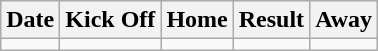<table class="wikitable" style="text-align:center;">
<tr>
<th scope="col">Date</th>
<th scope="col">Kick Off</th>
<th scope="col">Home</th>
<th scope="col">Result</th>
<th scope="col">Away</th>
</tr>
<tr>
<td></td>
<td></td>
<td></td>
<td></td>
<td></td>
</tr>
</table>
